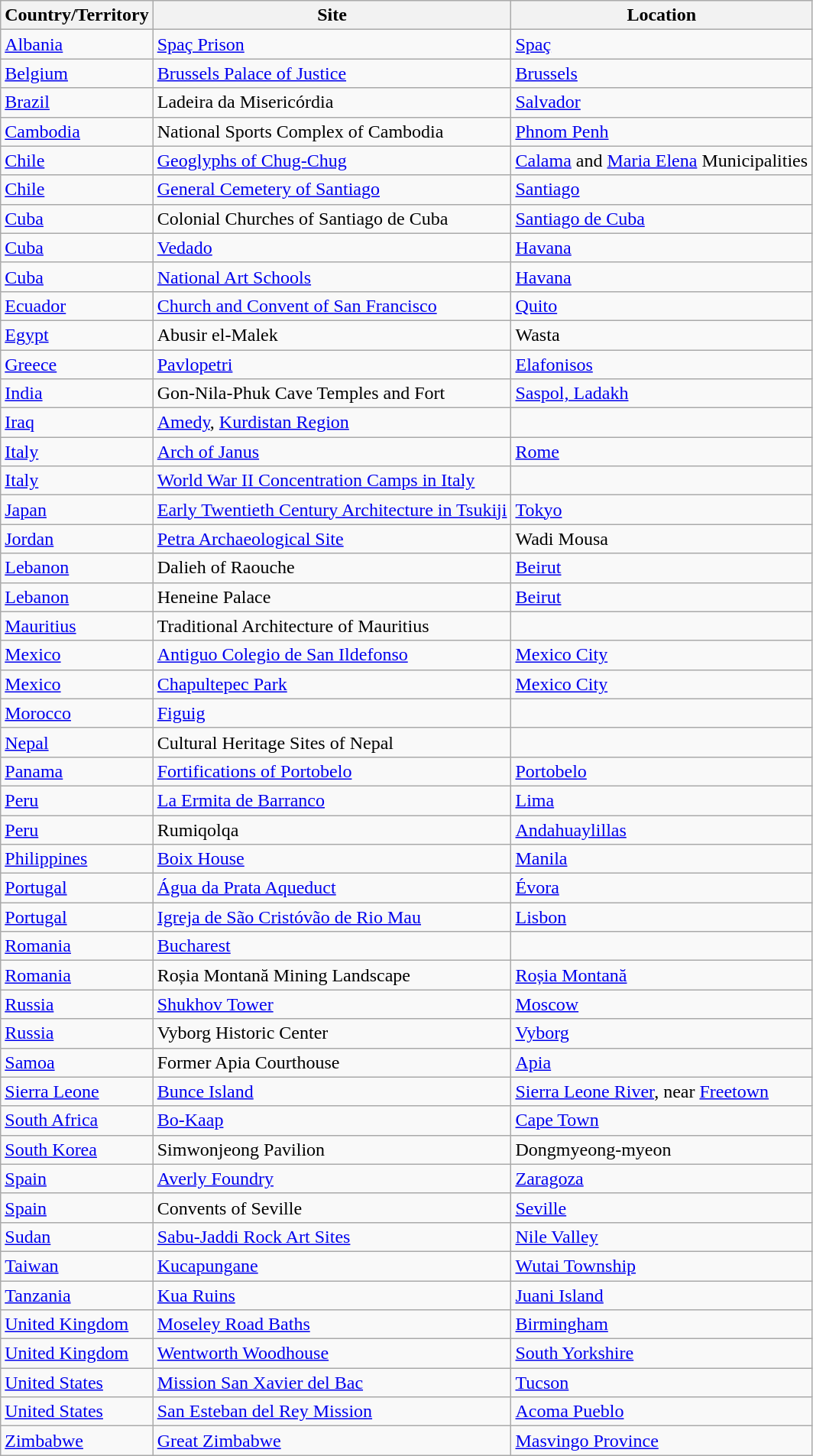<table class="wikitable sortable">
<tr>
<th>Country/Territory</th>
<th>Site</th>
<th>Location</th>
</tr>
<tr>
<td><a href='#'>Albania</a></td>
<td><a href='#'>Spaç Prison</a></td>
<td><a href='#'>Spaç</a></td>
</tr>
<tr>
<td><a href='#'>Belgium</a></td>
<td><a href='#'>Brussels Palace of Justice</a></td>
<td><a href='#'>Brussels</a></td>
</tr>
<tr>
<td><a href='#'>Brazil</a></td>
<td>Ladeira da Misericórdia</td>
<td><a href='#'>Salvador</a></td>
</tr>
<tr>
<td><a href='#'>Cambodia</a></td>
<td>National Sports Complex of Cambodia</td>
<td><a href='#'>Phnom Penh</a></td>
</tr>
<tr>
<td><a href='#'>Chile</a></td>
<td><a href='#'>Geoglyphs of Chug-Chug</a></td>
<td><a href='#'>Calama</a> and <a href='#'>Maria Elena</a> Municipalities</td>
</tr>
<tr>
<td><a href='#'>Chile</a></td>
<td><a href='#'>General Cemetery of Santiago</a></td>
<td><a href='#'>Santiago</a></td>
</tr>
<tr>
<td><a href='#'>Cuba</a></td>
<td>Colonial Churches of Santiago de Cuba</td>
<td><a href='#'>Santiago de Cuba</a></td>
</tr>
<tr>
<td><a href='#'>Cuba</a></td>
<td><a href='#'>Vedado</a></td>
<td><a href='#'>Havana</a></td>
</tr>
<tr>
<td><a href='#'>Cuba</a></td>
<td><a href='#'>National Art Schools</a></td>
<td><a href='#'>Havana</a></td>
</tr>
<tr>
<td><a href='#'>Ecuador</a></td>
<td><a href='#'>Church and Convent of San Francisco</a></td>
<td><a href='#'>Quito</a></td>
</tr>
<tr>
<td><a href='#'>Egypt</a></td>
<td>Abusir el-Malek</td>
<td>Wasta</td>
</tr>
<tr>
<td><a href='#'>Greece</a></td>
<td><a href='#'>Pavlopetri</a></td>
<td><a href='#'>Elafonisos</a></td>
</tr>
<tr>
<td><a href='#'>India</a></td>
<td>Gon-Nila-Phuk Cave Temples and Fort</td>
<td><a href='#'>Saspol, Ladakh</a></td>
</tr>
<tr>
<td><a href='#'>Iraq</a></td>
<td><a href='#'>Amedy</a>, <a href='#'>Kurdistan Region</a></td>
<td></td>
</tr>
<tr>
<td><a href='#'>Italy</a></td>
<td><a href='#'>Arch of Janus</a></td>
<td><a href='#'>Rome</a></td>
</tr>
<tr>
<td><a href='#'>Italy</a></td>
<td><a href='#'>World War II Concentration Camps in Italy</a></td>
<td></td>
</tr>
<tr>
<td><a href='#'>Japan</a></td>
<td><a href='#'>Early Twentieth Century Architecture in Tsukiji</a></td>
<td><a href='#'>Tokyo</a></td>
</tr>
<tr>
<td><a href='#'>Jordan</a></td>
<td><a href='#'>Petra Archaeological Site</a></td>
<td>Wadi Mousa</td>
</tr>
<tr>
<td><a href='#'>Lebanon</a></td>
<td>Dalieh of Raouche</td>
<td><a href='#'>Beirut</a></td>
</tr>
<tr>
<td><a href='#'>Lebanon</a></td>
<td>Heneine Palace</td>
<td><a href='#'>Beirut</a></td>
</tr>
<tr>
<td><a href='#'>Mauritius</a></td>
<td>Traditional Architecture of Mauritius</td>
<td></td>
</tr>
<tr>
<td><a href='#'>Mexico</a></td>
<td><a href='#'>Antiguo Colegio de San Ildefonso</a></td>
<td><a href='#'>Mexico City</a></td>
</tr>
<tr>
<td><a href='#'>Mexico</a></td>
<td><a href='#'>Chapultepec Park</a></td>
<td><a href='#'>Mexico City</a></td>
</tr>
<tr>
<td><a href='#'>Morocco</a></td>
<td><a href='#'>Figuig</a></td>
<td></td>
</tr>
<tr>
<td><a href='#'>Nepal</a></td>
<td>Cultural Heritage Sites of Nepal</td>
<td></td>
</tr>
<tr>
<td><a href='#'>Panama</a></td>
<td><a href='#'>Fortifications of Portobelo</a></td>
<td><a href='#'>Portobelo</a></td>
</tr>
<tr>
<td><a href='#'>Peru</a></td>
<td><a href='#'>La Ermita de Barranco</a></td>
<td><a href='#'>Lima</a></td>
</tr>
<tr>
<td><a href='#'>Peru</a></td>
<td>Rumiqolqa</td>
<td><a href='#'>Andahuaylillas</a></td>
</tr>
<tr>
<td><a href='#'>Philippines</a></td>
<td><a href='#'>Boix House</a></td>
<td><a href='#'>Manila</a></td>
</tr>
<tr>
<td><a href='#'>Portugal</a></td>
<td><a href='#'>Água da Prata Aqueduct</a></td>
<td><a href='#'>Évora</a></td>
</tr>
<tr>
<td><a href='#'>Portugal</a></td>
<td><a href='#'>Igreja de São Cristóvão de Rio Mau</a></td>
<td><a href='#'>Lisbon</a></td>
</tr>
<tr>
<td><a href='#'>Romania</a></td>
<td><a href='#'>Bucharest</a></td>
<td></td>
</tr>
<tr>
<td><a href='#'>Romania</a></td>
<td>Roșia Montană Mining Landscape</td>
<td><a href='#'>Roșia Montană</a></td>
</tr>
<tr>
<td><a href='#'>Russia</a></td>
<td><a href='#'>Shukhov Tower</a></td>
<td><a href='#'>Moscow</a></td>
</tr>
<tr>
<td><a href='#'>Russia</a></td>
<td>Vyborg Historic Center</td>
<td><a href='#'>Vyborg</a></td>
</tr>
<tr>
<td><a href='#'>Samoa</a></td>
<td>Former Apia Courthouse</td>
<td><a href='#'>Apia</a></td>
</tr>
<tr>
<td><a href='#'>Sierra Leone</a></td>
<td><a href='#'>Bunce Island</a></td>
<td><a href='#'>Sierra Leone River</a>, near <a href='#'>Freetown</a></td>
</tr>
<tr>
<td><a href='#'>South Africa</a></td>
<td><a href='#'>Bo-Kaap</a></td>
<td><a href='#'>Cape Town</a></td>
</tr>
<tr>
<td><a href='#'>South Korea</a></td>
<td>Simwonjeong Pavilion</td>
<td>Dongmyeong-myeon</td>
</tr>
<tr>
<td><a href='#'>Spain</a></td>
<td><a href='#'>Averly Foundry</a></td>
<td><a href='#'>Zaragoza</a></td>
</tr>
<tr>
<td><a href='#'>Spain</a></td>
<td>Convents of Seville</td>
<td><a href='#'>Seville</a></td>
</tr>
<tr>
<td><a href='#'>Sudan</a></td>
<td><a href='#'>Sabu-Jaddi Rock Art Sites</a></td>
<td><a href='#'>Nile Valley</a></td>
</tr>
<tr>
<td><a href='#'>Taiwan</a></td>
<td><a href='#'>Kucapungane</a></td>
<td><a href='#'>Wutai Township</a></td>
</tr>
<tr>
<td><a href='#'>Tanzania</a></td>
<td><a href='#'>Kua Ruins</a></td>
<td><a href='#'>Juani Island</a></td>
</tr>
<tr>
<td><a href='#'>United Kingdom</a></td>
<td><a href='#'>Moseley Road Baths</a></td>
<td><a href='#'>Birmingham</a></td>
</tr>
<tr>
<td><a href='#'>United Kingdom</a></td>
<td><a href='#'>Wentworth Woodhouse</a></td>
<td><a href='#'>South Yorkshire</a></td>
</tr>
<tr>
<td><a href='#'>United States</a></td>
<td><a href='#'>Mission San Xavier del Bac</a></td>
<td><a href='#'>Tucson</a></td>
</tr>
<tr>
<td><a href='#'>United States</a></td>
<td><a href='#'>San Esteban del Rey Mission</a></td>
<td><a href='#'>Acoma Pueblo</a></td>
</tr>
<tr>
<td><a href='#'>Zimbabwe</a></td>
<td><a href='#'>Great Zimbabwe</a></td>
<td><a href='#'>Masvingo Province</a></td>
</tr>
</table>
